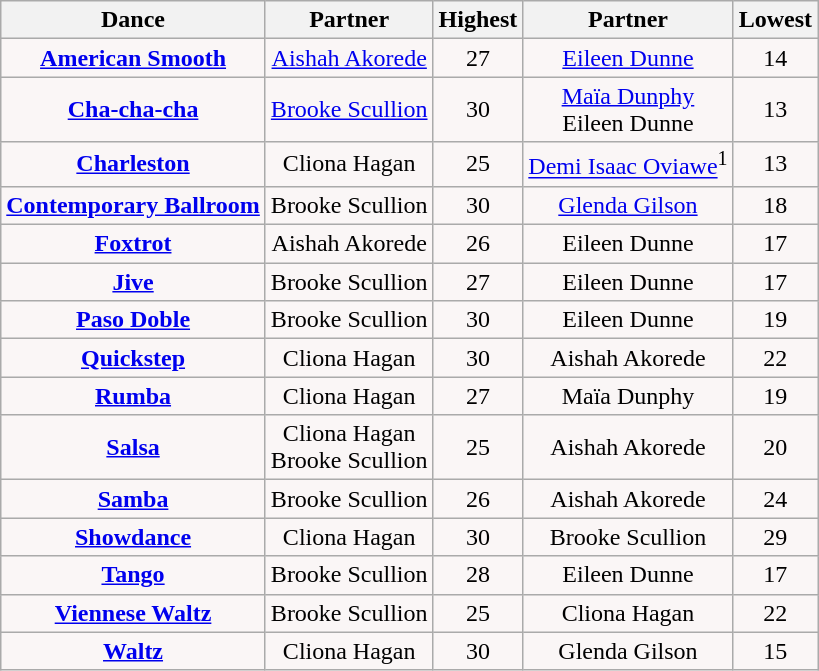<table class="wikitable sortable collapsed">
<tr style="text-align:Center; background:cc;">
<th>Dance</th>
<th>Partner</th>
<th>Highest</th>
<th>Partner</th>
<th>Lowest</th>
</tr>
<tr style="text-align: center; background:#faf6f6">
<td><strong><a href='#'>American Smooth</a></strong></td>
<td><a href='#'>Aishah Akorede</a></td>
<td>27</td>
<td><a href='#'>Eileen Dunne</a></td>
<td>14</td>
</tr>
<tr style="text-align: center; background:#faf6f6">
<td><strong><a href='#'>Cha-cha-cha</a></strong></td>
<td><a href='#'>Brooke Scullion</a></td>
<td>30</td>
<td><a href='#'>Maïa Dunphy</a><br>Eileen Dunne</td>
<td>13</td>
</tr>
<tr style="text-align: center; background:#faf6f6">
<td><strong><a href='#'>Charleston</a></strong></td>
<td>Cliona Hagan</td>
<td>25</td>
<td><a href='#'>Demi Isaac Oviawe</a><sup>1</sup></td>
<td>13</td>
</tr>
<tr style="text-align: center; background:#faf6f6">
<td><strong><a href='#'>Contemporary Ballroom</a></strong></td>
<td>Brooke Scullion</td>
<td>30</td>
<td><a href='#'>Glenda Gilson</a></td>
<td>18</td>
</tr>
<tr style="text-align: center; background:#faf6f6">
<td><strong><a href='#'>Foxtrot</a></strong></td>
<td>Aishah Akorede</td>
<td>26</td>
<td>Eileen Dunne</td>
<td>17</td>
</tr>
<tr style="text-align: center; background:#faf6f6">
<td><strong><a href='#'>Jive</a></strong></td>
<td>Brooke Scullion</td>
<td>27</td>
<td>Eileen Dunne</td>
<td>17</td>
</tr>
<tr style="text-align: center; background:#faf6f6">
<td><strong><a href='#'>Paso Doble</a></strong></td>
<td>Brooke Scullion</td>
<td>30</td>
<td>Eileen Dunne</td>
<td>19</td>
</tr>
<tr style="text-align: center; background:#faf6f6">
<td><strong><a href='#'>Quickstep</a></strong></td>
<td>Cliona Hagan</td>
<td>30</td>
<td>Aishah Akorede</td>
<td>22</td>
</tr>
<tr style="text-align: center; background:#faf6f6">
<td><strong><a href='#'>Rumba</a></strong></td>
<td>Cliona Hagan</td>
<td>27</td>
<td>Maïa Dunphy</td>
<td>19</td>
</tr>
<tr style="text-align: center; background:#faf6f6">
<td><strong><a href='#'>Salsa</a></strong></td>
<td>Cliona Hagan<br>Brooke Scullion</td>
<td>25</td>
<td>Aishah Akorede</td>
<td>20</td>
</tr>
<tr style="text-align: center; background:#faf6f6">
<td><strong><a href='#'>Samba</a></strong></td>
<td>Brooke Scullion</td>
<td>26</td>
<td>Aishah Akorede</td>
<td>24</td>
</tr>
<tr style="text-align: center; background:#faf6f6">
<td><strong><a href='#'>Showdance</a></strong></td>
<td>Cliona Hagan</td>
<td>30</td>
<td>Brooke Scullion</td>
<td>29</td>
</tr>
<tr style="text-align: center; background:#faf6f6">
<td><strong><a href='#'>Tango</a></strong></td>
<td>Brooke Scullion</td>
<td>28</td>
<td>Eileen Dunne</td>
<td>17</td>
</tr>
<tr style="text-align: center; background:#faf6f6">
<td><strong><a href='#'>Viennese Waltz</a></strong></td>
<td>Brooke Scullion</td>
<td>25</td>
<td>Cliona Hagan</td>
<td>22</td>
</tr>
<tr style="text-align: center; background:#faf6f6">
<td><strong><a href='#'>Waltz</a></strong></td>
<td>Cliona Hagan</td>
<td>30</td>
<td>Glenda Gilson</td>
<td>15</td>
</tr>
</table>
